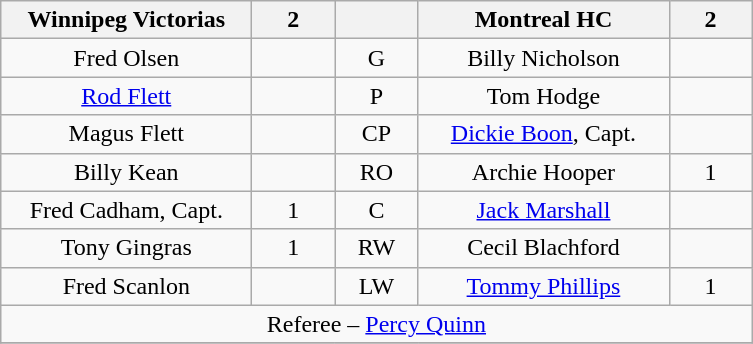<table class="wikitable" style="text-align:center;">
<tr>
<th style="width:10em">Winnipeg Victorias</th>
<th style="width:3em">2</th>
<th style="width:3em"></th>
<th style="width:10em">Montreal HC</th>
<th style="width:3em">2</th>
</tr>
<tr>
<td>Fred Olsen</td>
<td></td>
<td>G</td>
<td>Billy Nicholson</td>
<td></td>
</tr>
<tr>
<td><a href='#'>Rod Flett</a></td>
<td></td>
<td>P</td>
<td>Tom Hodge</td>
<td></td>
</tr>
<tr>
<td>Magus Flett</td>
<td></td>
<td>CP</td>
<td><a href='#'>Dickie Boon</a>, Capt.</td>
<td></td>
</tr>
<tr>
<td>Billy Kean</td>
<td></td>
<td>RO</td>
<td>Archie Hooper</td>
<td>1</td>
</tr>
<tr>
<td>Fred Cadham, Capt.</td>
<td>1</td>
<td>C</td>
<td><a href='#'>Jack Marshall</a></td>
<td></td>
</tr>
<tr>
<td>Tony Gingras</td>
<td>1</td>
<td>RW</td>
<td>Cecil Blachford</td>
<td></td>
</tr>
<tr>
<td>Fred Scanlon</td>
<td></td>
<td>LW</td>
<td><a href='#'>Tommy Phillips</a></td>
<td>1</td>
</tr>
<tr>
<td colspan=5 align=center>Referee – <a href='#'>Percy Quinn</a></td>
</tr>
<tr>
</tr>
</table>
